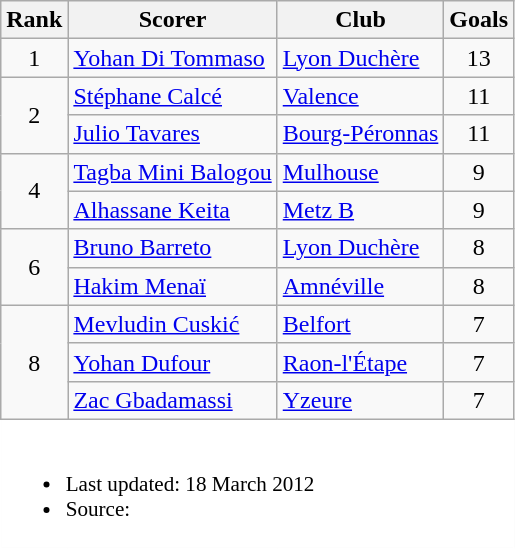<table class="wikitable" style="float:left; margin-right:1em">
<tr>
<th>Rank</th>
<th>Scorer</th>
<th>Club</th>
<th>Goals</th>
</tr>
<tr>
<td align="center">1</td>
<td> <a href='#'>Yohan Di Tommaso</a></td>
<td><a href='#'>Lyon Duchère</a></td>
<td align="center">13</td>
</tr>
<tr>
<td rowspan="2" align="center">2</td>
<td> <a href='#'>Stéphane Calcé</a></td>
<td><a href='#'>Valence</a></td>
<td align="center">11</td>
</tr>
<tr>
<td> <a href='#'>Julio Tavares</a></td>
<td><a href='#'>Bourg-Péronnas</a></td>
<td align="center">11</td>
</tr>
<tr>
<td rowspan="2" align="center">4</td>
<td> <a href='#'>Tagba Mini Balogou</a></td>
<td><a href='#'>Mulhouse</a></td>
<td align="center">9</td>
</tr>
<tr>
<td> <a href='#'>Alhassane Keita</a></td>
<td><a href='#'>Metz B</a></td>
<td align="center">9</td>
</tr>
<tr>
<td rowspan="2" align="center">6</td>
<td> <a href='#'>Bruno Barreto</a></td>
<td><a href='#'>Lyon Duchère</a></td>
<td align="center">8</td>
</tr>
<tr>
<td> <a href='#'>Hakim Menaï</a></td>
<td><a href='#'>Amnéville</a></td>
<td align="center">8</td>
</tr>
<tr>
<td rowspan="3" align="center">8</td>
<td> <a href='#'>Mevludin Cuskić</a></td>
<td><a href='#'>Belfort</a></td>
<td align="center">7</td>
</tr>
<tr>
<td> <a href='#'>Yohan Dufour</a></td>
<td><a href='#'>Raon-l'Étape</a></td>
<td align="center">7</td>
</tr>
<tr>
<td> <a href='#'>Zac Gbadamassi</a></td>
<td><a href='#'>Yzeure</a></td>
<td align="center">7</td>
</tr>
<tr>
<td colspan=4 class="unsortable" style="font-size:88%; background:#fff; border-color:#fff"><br><ul><li>Last updated: 18 March 2012</li><li>Source: </li></ul></td>
</tr>
</table>
